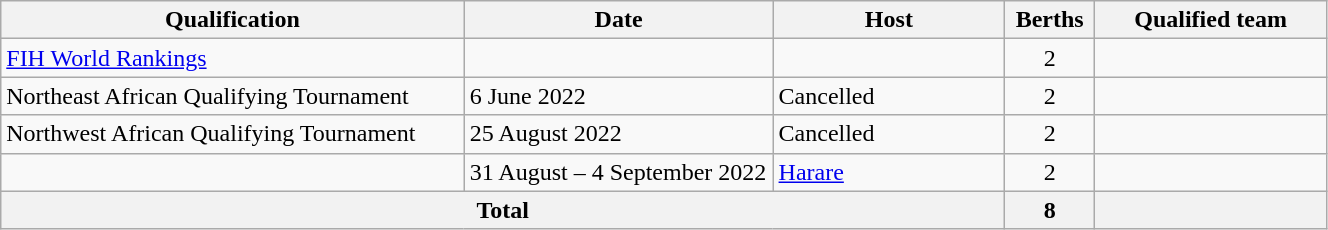<table class="wikitable" width=70%>
<tr>
<th width=30%>Qualification</th>
<th width=20%>Date</th>
<th width=15%>Host</th>
<th width=5%>Berths</th>
<th width=15%>Qualified team</th>
</tr>
<tr>
<td><a href='#'>FIH World Rankings</a></td>
<td></td>
<td></td>
<td align=center>2</td>
<td><br></td>
</tr>
<tr>
<td>Northeast African Qualifying Tournament</td>
<td>6 June 2022</td>
<td>Cancelled</td>
<td align=center>2</td>
<td><br><s></s></td>
</tr>
<tr>
<td>Northwest African Qualifying Tournament</td>
<td>25 August 2022</td>
<td>Cancelled</td>
<td align=center>2</td>
<td><br></td>
</tr>
<tr>
<td></td>
<td>31 August – 4 September 2022</td>
<td> <a href='#'>Harare</a></td>
<td align=center>2</td>
<td><br></td>
</tr>
<tr>
<th colspan=3>Total</th>
<th>8</th>
<th></th>
</tr>
</table>
